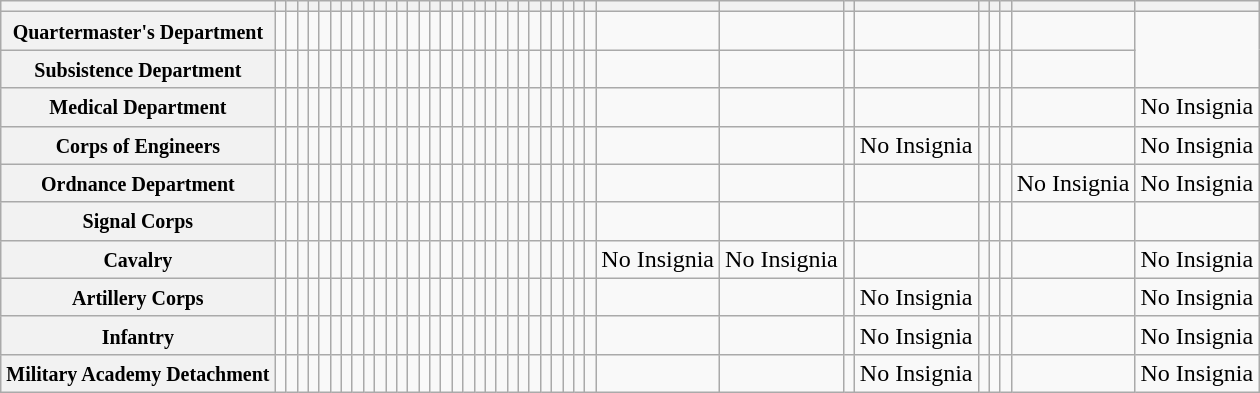<table Class="wikitable">
<tr style="text-align:center;">
<th></th>
<th><small></small></th>
<th><small></small></th>
<th><small></small></th>
<th><small></small></th>
<th><small></small></th>
<th><small></small></th>
<th><small></small></th>
<th><small></small></th>
<th><small></small></th>
<th><small></small></th>
<th><small></small></th>
<th><small></small></th>
<th><small></small></th>
<th><small></small></th>
<th><small></small></th>
<th><small></small></th>
<th><small></small></th>
<th><small></small></th>
<th><small></small></th>
<th><small></small></th>
<th><small></small></th>
<th><small></small></th>
<th><small></small></th>
<th><small></small></th>
<th><small></small></th>
<th><small></small></th>
<th><small></small></th>
<th><small></small></th>
<th><small></small></th>
<th><small></small></th>
<th><small></small></th>
<th><small></small></th>
<th><small></small></th>
<th><small></small></th>
<th><small></small></th>
<th><small></small></th>
<th><small></small></th>
<th><small></small></th>
</tr>
<tr>
<th><small>Quartermaster's Department</small></th>
<td></td>
<td></td>
<td></td>
<td></td>
<td></td>
<td></td>
<td></td>
<td></td>
<td></td>
<td></td>
<td></td>
<td></td>
<td></td>
<td></td>
<td></td>
<td></td>
<td></td>
<td></td>
<td></td>
<td></td>
<td></td>
<td></td>
<td></td>
<td></td>
<td></td>
<td></td>
<td></td>
<td></td>
<td></td>
<td></td>
<td></td>
<td></td>
<td></td>
<td></td>
<td></td>
<td></td>
<td></td>
</tr>
<tr>
<th><small>Subsistence Department</small></th>
<td></td>
<td></td>
<td></td>
<td></td>
<td></td>
<td></td>
<td></td>
<td></td>
<td></td>
<td></td>
<td></td>
<td></td>
<td></td>
<td></td>
<td></td>
<td></td>
<td></td>
<td></td>
<td></td>
<td></td>
<td></td>
<td></td>
<td></td>
<td></td>
<td></td>
<td></td>
<td></td>
<td></td>
<td></td>
<td></td>
<td></td>
<td></td>
<td></td>
<td></td>
<td></td>
<td></td>
<td></td>
</tr>
<tr>
<th><small>Medical Department</small></th>
<td></td>
<td></td>
<td></td>
<td></td>
<td></td>
<td></td>
<td></td>
<td></td>
<td></td>
<td></td>
<td></td>
<td></td>
<td></td>
<td></td>
<td></td>
<td></td>
<td></td>
<td></td>
<td></td>
<td></td>
<td></td>
<td></td>
<td></td>
<td></td>
<td></td>
<td></td>
<td></td>
<td></td>
<td></td>
<td></td>
<td></td>
<td></td>
<td></td>
<td></td>
<td></td>
<td></td>
<td></td>
<td>No Insignia</td>
</tr>
<tr>
<th><small>Corps of Engineers</small></th>
<td></td>
<td></td>
<td></td>
<td></td>
<td></td>
<td></td>
<td></td>
<td></td>
<td></td>
<td></td>
<td></td>
<td></td>
<td></td>
<td></td>
<td></td>
<td></td>
<td></td>
<td></td>
<td></td>
<td></td>
<td></td>
<td></td>
<td></td>
<td></td>
<td></td>
<td></td>
<td></td>
<td></td>
<td></td>
<td></td>
<td></td>
<td></td>
<td>No Insignia</td>
<td></td>
<td></td>
<td></td>
<td></td>
<td>No Insignia</td>
</tr>
<tr>
<th><small>Ordnance Department</small></th>
<td></td>
<td></td>
<td></td>
<td></td>
<td></td>
<td></td>
<td></td>
<td></td>
<td></td>
<td></td>
<td></td>
<td></td>
<td></td>
<td></td>
<td></td>
<td></td>
<td></td>
<td></td>
<td></td>
<td></td>
<td></td>
<td></td>
<td></td>
<td></td>
<td></td>
<td></td>
<td></td>
<td></td>
<td></td>
<td></td>
<td></td>
<td></td>
<td></td>
<td></td>
<td></td>
<td></td>
<td>No Insignia</td>
<td>No Insignia</td>
</tr>
<tr>
<th><small>Signal Corps</small></th>
<td></td>
<td></td>
<td></td>
<td></td>
<td></td>
<td></td>
<td></td>
<td></td>
<td></td>
<td></td>
<td></td>
<td></td>
<td></td>
<td></td>
<td></td>
<td></td>
<td></td>
<td></td>
<td></td>
<td></td>
<td></td>
<td></td>
<td></td>
<td></td>
<td></td>
<td></td>
<td></td>
<td></td>
<td></td>
<td></td>
<td></td>
<td></td>
<td></td>
<td></td>
<td></td>
<td></td>
<td></td>
<td></td>
</tr>
<tr>
<th><small>Cavalry</small></th>
<td></td>
<td></td>
<td></td>
<td></td>
<td></td>
<td></td>
<td></td>
<td></td>
<td></td>
<td></td>
<td></td>
<td></td>
<td></td>
<td></td>
<td></td>
<td></td>
<td></td>
<td></td>
<td></td>
<td></td>
<td></td>
<td></td>
<td></td>
<td></td>
<td></td>
<td></td>
<td></td>
<td></td>
<td></td>
<td>No Insignia</td>
<td>No Insignia</td>
<td></td>
<td></td>
<td></td>
<td></td>
<td></td>
<td></td>
<td>No Insignia</td>
</tr>
<tr>
<th><small>Artillery Corps</small></th>
<td></td>
<td></td>
<td></td>
<td></td>
<td></td>
<td></td>
<td></td>
<td></td>
<td></td>
<td></td>
<td></td>
<td></td>
<td></td>
<td></td>
<td></td>
<td></td>
<td></td>
<td></td>
<td></td>
<td></td>
<td></td>
<td></td>
<td></td>
<td></td>
<td></td>
<td></td>
<td></td>
<td></td>
<td></td>
<td></td>
<td></td>
<td></td>
<td>No Insignia</td>
<td></td>
<td></td>
<td></td>
<td></td>
<td>No Insignia</td>
</tr>
<tr>
<th><small>Infantry</small></th>
<td></td>
<td></td>
<td></td>
<td></td>
<td></td>
<td></td>
<td></td>
<td></td>
<td></td>
<td></td>
<td></td>
<td></td>
<td></td>
<td></td>
<td></td>
<td></td>
<td></td>
<td></td>
<td></td>
<td></td>
<td></td>
<td></td>
<td></td>
<td></td>
<td></td>
<td></td>
<td></td>
<td></td>
<td></td>
<td></td>
<td></td>
<td></td>
<td>No Insignia</td>
<td></td>
<td></td>
<td></td>
<td></td>
<td>No Insignia</td>
</tr>
<tr>
<th><small>Military Academy Detachment</small></th>
<td></td>
<td></td>
<td></td>
<td></td>
<td></td>
<td></td>
<td></td>
<td></td>
<td></td>
<td></td>
<td></td>
<td></td>
<td></td>
<td></td>
<td></td>
<td></td>
<td></td>
<td></td>
<td></td>
<td></td>
<td></td>
<td></td>
<td></td>
<td></td>
<td></td>
<td></td>
<td></td>
<td></td>
<td></td>
<td></td>
<td></td>
<td></td>
<td>No Insignia</td>
<td></td>
<td></td>
<td></td>
<td></td>
<td>No Insignia</td>
</tr>
</table>
